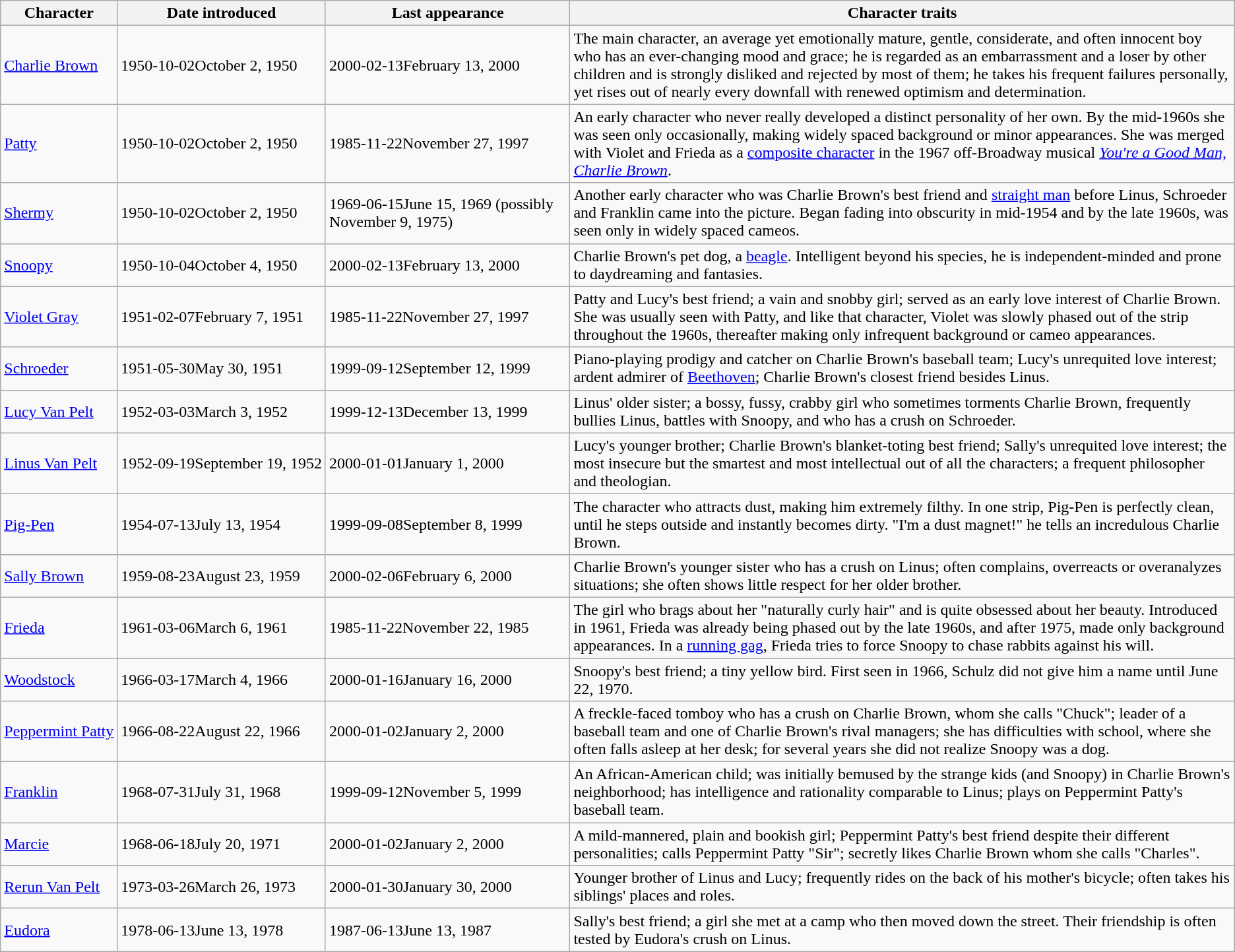<table class ="wikitable">
<tr>
<th><strong>Character</strong></th>
<th><strong>Date introduced</strong></th>
<th><strong>Last appearance</strong></th>
<th class="unsortable">Character traits</th>
</tr>
<tr>
<td><a href='#'>Charlie Brown</a></td>
<td><span>1950-10-02</span>October 2, 1950</td>
<td><span>2000-02-13</span>February 13, 2000</td>
<td>The main character, an average yet emotionally mature, gentle, considerate, and often innocent boy who has an ever-changing mood and grace; he is regarded as an embarrassment and a loser by other children and is strongly disliked and rejected by most of them; he takes his frequent failures personally, yet rises out of nearly every downfall with renewed optimism and determination.</td>
</tr>
<tr>
<td><a href='#'>Patty</a></td>
<td><span>1950-10-02</span>October 2, 1950</td>
<td><span>1985-11-22</span>November 27, 1997</td>
<td>An early character who never really developed a distinct personality of her own. By the mid-1960s she was seen only occasionally, making widely spaced background or minor appearances. She was merged with Violet and Frieda as a <a href='#'>composite character</a> in the 1967 off-Broadway musical <em><a href='#'>You're a Good Man, Charlie Brown</a></em>.</td>
</tr>
<tr>
<td><a href='#'>Shermy</a></td>
<td><span>1950-10-02</span>October 2, 1950</td>
<td><span>1969-06-15</span>June 15, 1969 (possibly November 9, 1975)</td>
<td>Another early character who was Charlie Brown's best friend and <a href='#'>straight man</a> before Linus, Schroeder and Franklin came into the picture. Began fading into obscurity in mid-1954 and by the late 1960s, was seen only in widely spaced cameos.</td>
</tr>
<tr>
<td><a href='#'>Snoopy</a></td>
<td><span>1950-10-04</span>October 4, 1950</td>
<td><span>2000-02-13</span>February 13, 2000</td>
<td>Charlie Brown's pet dog, a <a href='#'>beagle</a>. Intelligent beyond his species, he is independent-minded and prone to daydreaming and fantasies.</td>
</tr>
<tr .>
<td><a href='#'>Violet Gray</a></td>
<td><span>1951-02-07</span>February 7, 1951</td>
<td><span>1985-11-22</span>November 27, 1997</td>
<td>Patty and Lucy's best friend; a vain and snobby girl; served as an early love interest of Charlie Brown. She was usually seen with Patty, and like that character, Violet was slowly phased out of the strip throughout the 1960s, thereafter making only infrequent background or cameo appearances.</td>
</tr>
<tr>
<td><a href='#'>Schroeder</a></td>
<td><span>1951-05-30</span>May 30, 1951</td>
<td style="white-space:nowrap;"><span>1999-09-12</span>September 12, 1999</td>
<td>Piano-playing prodigy and catcher on Charlie Brown's baseball team; Lucy's unrequited love interest; ardent admirer of <a href='#'>Beethoven</a>; Charlie Brown's closest friend besides Linus.</td>
</tr>
<tr>
<td><a href='#'>Lucy Van Pelt</a></td>
<td><span>1952-03-03</span>March 3, 1952</td>
<td><span>1999-12-13</span>December 13, 1999</td>
<td>Linus' older sister; a bossy, fussy, crabby girl who sometimes torments Charlie Brown, frequently bullies Linus, battles with Snoopy, and who has a crush on Schroeder.</td>
</tr>
<tr>
<td><a href='#'>Linus Van Pelt</a></td>
<td style="white-space:nowrap;"><span>1952-09-19</span>September 19, 1952</td>
<td><span>2000-01-01</span>January 1, 2000</td>
<td>Lucy's younger brother; Charlie Brown's blanket-toting best friend; Sally's unrequited love interest; the most insecure but the smartest and most intellectual out of all the characters; a frequent philosopher and theologian.</td>
</tr>
<tr>
<td><a href='#'>Pig-Pen</a></td>
<td><span>1954-07-13</span>July 13, 1954</td>
<td><span>1999-09-08</span>September 8, 1999</td>
<td>The character who attracts dust, making him extremely filthy. In one strip, Pig-Pen is perfectly clean, until he steps outside and instantly becomes dirty. "I'm a dust magnet!" he tells an incredulous Charlie Brown.</td>
</tr>
<tr>
<td><a href='#'>Sally Brown</a></td>
<td><span>1959-08-23</span>August 23, 1959</td>
<td><span>2000-02-06</span>February 6, 2000</td>
<td>Charlie Brown's younger sister who has a crush on Linus; often complains, overreacts or overanalyzes situations; she often shows little respect for her older brother.</td>
</tr>
<tr>
<td><a href='#'>Frieda</a></td>
<td><span>1961-03-06</span>March 6, 1961</td>
<td><span>1985-11-22</span>November 22, 1985</td>
<td>The girl who brags about her "naturally curly hair" and is quite obsessed about her beauty. Introduced in 1961, Frieda was already being phased out by the late 1960s, and after 1975, made only background appearances. In a <a href='#'>running gag</a>, Frieda tries to force Snoopy to chase rabbits against his will.</td>
</tr>
<tr>
<td><a href='#'>Woodstock</a></td>
<td><span>1966-03-17</span>March 4, 1966</td>
<td><span>2000-01-16</span>January 16, 2000</td>
<td>Snoopy's best friend; a tiny yellow bird. First seen in 1966, Schulz did not give him a name until June 22, 1970.</td>
</tr>
<tr>
<td style="white-space:nowrap;"><a href='#'>Peppermint Patty</a></td>
<td><span>1966-08-22</span>August 22, 1966</td>
<td><span>2000-01-02</span>January 2, 2000</td>
<td>A freckle-faced tomboy who has a crush on Charlie Brown, whom she calls "Chuck"; leader of a baseball team and one of Charlie Brown's rival managers; she has difficulties with school, where she often falls asleep at her desk; for several years she did not realize Snoopy was a dog.</td>
</tr>
<tr>
<td><a href='#'>Franklin</a></td>
<td><span>1968-07-31</span>July 31, 1968</td>
<td><span>1999-09-12</span>November 5, 1999</td>
<td>An African-American child; was initially bemused by the strange kids (and Snoopy) in Charlie Brown's neighborhood; has intelligence and rationality comparable to Linus; plays on Peppermint Patty's baseball team.</td>
</tr>
<tr>
<td><a href='#'>Marcie</a></td>
<td><span>1968-06-18</span>July 20, 1971</td>
<td><span>2000-01-02</span>January 2, 2000</td>
<td>A mild-mannered, plain and bookish girl; Peppermint Patty's best friend despite their different personalities; calls Peppermint Patty "Sir"; secretly likes Charlie Brown whom she calls "Charles".</td>
</tr>
<tr>
<td><a href='#'>Rerun Van Pelt</a></td>
<td><span>1973-03-26</span>March 26, 1973</td>
<td><span>2000-01-30</span>January 30, 2000</td>
<td>Younger brother of Linus and Lucy; frequently rides on the back of his mother's bicycle; often takes his siblings' places and roles.</td>
</tr>
<tr>
<td><a href='#'>Eudora</a></td>
<td><span>1978-06-13</span>June 13, 1978</td>
<td><span>1987-06-13</span>June 13, 1987</td>
<td>Sally's best friend; a girl she met at a camp who then moved down the street. Their friendship is often tested by Eudora's crush on Linus.</td>
</tr>
</table>
